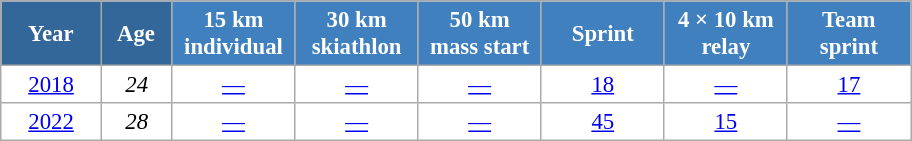<table class="wikitable" style="font-size:95%; text-align:center; border:grey solid 1px; border-collapse:collapse; background:#ffffff;">
<tr>
<th style="background-color:#369; color:white; width:60px;"> Year </th>
<th style="background-color:#369; color:white; width:40px;"> Age </th>
<th style="background-color:#4180be; color:white; width:75px;"> 15 km <br> individual </th>
<th style="background-color:#4180be; color:white; width:75px;"> 30 km <br> skiathlon </th>
<th style="background-color:#4180be; color:white; width:75px;"> 50 km <br> mass start </th>
<th style="background-color:#4180be; color:white; width:75px;"> Sprint </th>
<th style="background-color:#4180be; color:white; width:75px;"> 4 × 10 km <br> relay </th>
<th style="background-color:#4180be; color:white; width:75px;"> Team <br> sprint </th>
</tr>
<tr>
<td><a href='#'>2018</a></td>
<td><em>24</em></td>
<td><a href='#'>—</a></td>
<td><a href='#'>—</a></td>
<td><a href='#'>—</a></td>
<td><a href='#'>18</a></td>
<td><a href='#'>—</a></td>
<td><a href='#'>17</a></td>
</tr>
<tr>
<td><a href='#'>2022</a></td>
<td><em>28</em></td>
<td><a href='#'>—</a></td>
<td><a href='#'>—</a></td>
<td><a href='#'>—</a></td>
<td><a href='#'>45</a></td>
<td><a href='#'>15</a></td>
<td><a href='#'>—</a></td>
</tr>
</table>
